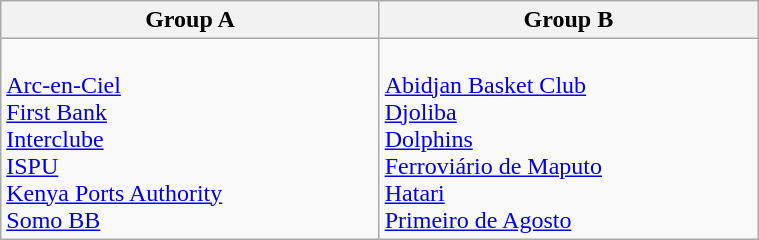<table class="wikitable" width=40%>
<tr>
<th width=25%>Group A</th>
<th width=25%>Group B</th>
</tr>
<tr>
<td><br> <a href='#'>Arc-en-Ciel</a><br>
 <a href='#'>First Bank</a><br>
 <a href='#'>Interclube</a><br>
 <a href='#'>ISPU</a><br>
 <a href='#'>Kenya Ports Authority</a><br>
 <a href='#'>Somo BB</a></td>
<td><br> <a href='#'>Abidjan Basket Club</a><br>
 <a href='#'>Djoliba</a><br>
 <a href='#'>Dolphins</a><br>
 <a href='#'>Ferroviário de Maputo</a><br>
 <a href='#'>Hatari</a><br>
 <a href='#'>Primeiro de Agosto</a></td>
</tr>
</table>
